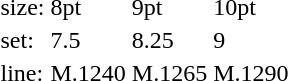<table style="margin-left:40px;">
<tr>
<td>size:</td>
<td>8pt</td>
<td>9pt</td>
<td>10pt</td>
</tr>
<tr>
<td>set:</td>
<td>7.5</td>
<td>8.25</td>
<td>9</td>
</tr>
<tr>
<td>line:</td>
<td>M.1240</td>
<td>M.1265</td>
<td>M.1290</td>
</tr>
</table>
